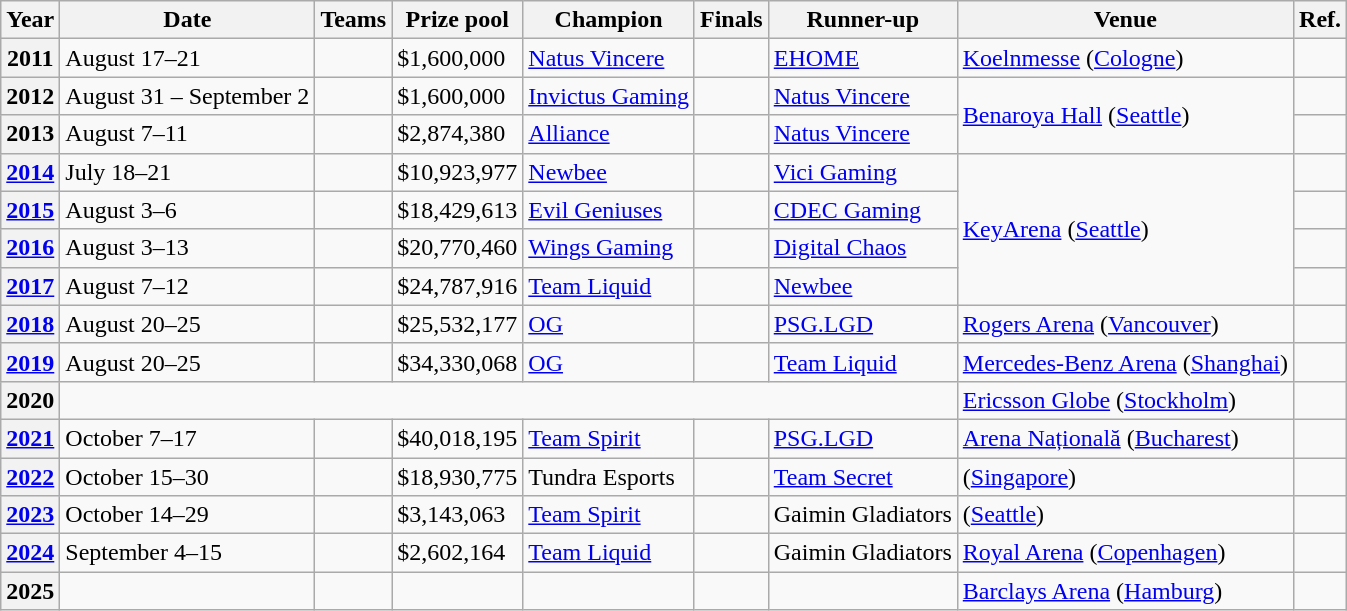<table class="wikitable">
<tr>
<th scope="col">Year</th>
<th scope="col">Date</th>
<th scope="col">Teams</th>
<th scope="col">Prize pool</th>
<th scope="col">Champion</th>
<th scope="col">Finals</th>
<th scope="col">Runner-up</th>
<th scope="col">Venue</th>
<th scope="col">Ref.</th>
</tr>
<tr>
<th scope=rowgroup>2011</th>
<td>August 17–21</td>
<td></td>
<td>$1,600,000</td>
<td><a href='#'>Natus Vincere</a></td>
<td></td>
<td><a href='#'>EHOME</a></td>
<td><a href='#'>Koelnmesse</a> (<a href='#'>Cologne</a>)</td>
<td></td>
</tr>
<tr>
<th scope=rowgroup>2012</th>
<td>August 31 – September 2</td>
<td></td>
<td>$1,600,000</td>
<td><a href='#'>Invictus Gaming</a></td>
<td></td>
<td><a href='#'>Natus Vincere</a></td>
<td rowspan="2"><a href='#'>Benaroya Hall</a> (<a href='#'>Seattle</a>)</td>
<td></td>
</tr>
<tr>
<th scope=rowgroup>2013</th>
<td>August 7–11</td>
<td></td>
<td>$2,874,380</td>
<td><a href='#'>Alliance</a></td>
<td></td>
<td><a href='#'>Natus Vincere</a></td>
<td></td>
</tr>
<tr>
<th scope=rowgroup><a href='#'>2014</a></th>
<td>July 18–21</td>
<td></td>
<td>$10,923,977</td>
<td><a href='#'>Newbee</a></td>
<td></td>
<td><a href='#'>Vici Gaming</a></td>
<td rowspan="4"><a href='#'>KeyArena</a> (<a href='#'>Seattle</a>)</td>
<td></td>
</tr>
<tr>
<th scope=rowgroup><a href='#'>2015</a></th>
<td>August 3–6</td>
<td></td>
<td>$18,429,613</td>
<td><a href='#'>Evil Geniuses</a></td>
<td></td>
<td><a href='#'>CDEC Gaming</a></td>
<td></td>
</tr>
<tr>
<th scope=rowgroup><a href='#'>2016</a></th>
<td>August 3–13</td>
<td></td>
<td>$20,770,460</td>
<td><a href='#'>Wings Gaming</a></td>
<td></td>
<td><a href='#'>Digital Chaos</a></td>
<td></td>
</tr>
<tr>
<th scope=rowgroup><a href='#'>2017</a></th>
<td>August 7–12</td>
<td></td>
<td>$24,787,916</td>
<td><a href='#'>Team Liquid</a></td>
<td></td>
<td><a href='#'>Newbee</a></td>
<td></td>
</tr>
<tr>
<th scope=rowgroup><a href='#'>2018</a></th>
<td>August 20–25</td>
<td></td>
<td>$25,532,177</td>
<td><a href='#'>OG</a></td>
<td></td>
<td><a href='#'>PSG.LGD</a></td>
<td><a href='#'>Rogers Arena</a> (<a href='#'>Vancouver</a>)</td>
<td></td>
</tr>
<tr>
<th scope=rowgroup><a href='#'>2019</a></th>
<td>August 20–25</td>
<td></td>
<td>$34,330,068</td>
<td><a href='#'>OG</a></td>
<td></td>
<td><a href='#'>Team Liquid</a></td>
<td><a href='#'>Mercedes-Benz Arena</a> (<a href='#'>Shanghai</a>)</td>
<td></td>
</tr>
<tr>
<th scope=rowgroup>2020</th>
<td colspan="6"></td>
<td><a href='#'>Ericsson Globe</a> (<a href='#'>Stockholm</a>)</td>
<td></td>
</tr>
<tr>
<th scope=rowgroup><a href='#'>2021</a></th>
<td>October 7–17</td>
<td></td>
<td>$40,018,195</td>
<td><a href='#'>Team Spirit</a></td>
<td></td>
<td><a href='#'>PSG.LGD</a></td>
<td><a href='#'>Arena Națională</a> (<a href='#'>Bucharest</a>)</td>
<td></td>
</tr>
<tr>
<th scope=rowgroup><a href='#'>2022</a></th>
<td>October 15–30</td>
<td></td>
<td>$18,930,775</td>
<td>Tundra Esports</td>
<td></td>
<td><a href='#'>Team Secret</a></td>
<td> (<a href='#'>Singapore</a>)</td>
<td></td>
</tr>
<tr>
<th scope=rowgroup><a href='#'>2023</a></th>
<td>October 14–29</td>
<td></td>
<td>$3,143,063</td>
<td><a href='#'>Team Spirit</a></td>
<td></td>
<td>Gaimin Gladiators</td>
<td> (<a href='#'>Seattle</a>)</td>
<td></td>
</tr>
<tr>
<th scope=rowgroup><a href='#'>2024</a></th>
<td>September 4–15</td>
<td></td>
<td>$2,602,164</td>
<td><a href='#'>Team Liquid</a></td>
<td></td>
<td>Gaimin Gladiators</td>
<td><a href='#'>Royal Arena</a> (<a href='#'>Copenhagen</a>)</td>
<td></td>
</tr>
<tr>
<th>2025</th>
<td></td>
<td></td>
<td></td>
<td></td>
<td></td>
<td></td>
<td><a href='#'>Barclays Arena</a> (<a href='#'>Hamburg</a>)</td>
<td></td>
</tr>
</table>
